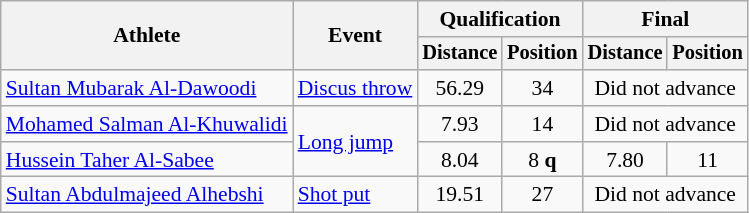<table class=wikitable style="font-size:90%">
<tr>
<th rowspan="2">Athlete</th>
<th rowspan="2">Event</th>
<th colspan="2">Qualification</th>
<th colspan="2">Final</th>
</tr>
<tr style="font-size:95%">
<th>Distance</th>
<th>Position</th>
<th>Distance</th>
<th>Position</th>
</tr>
<tr align=center>
<td align=left><a href='#'>Sultan Mubarak Al-Dawoodi</a></td>
<td align=left><a href='#'>Discus throw</a></td>
<td>56.29</td>
<td>34</td>
<td colspan=2>Did not advance</td>
</tr>
<tr align=center>
<td align=left><a href='#'>Mohamed Salman Al-Khuwalidi</a></td>
<td align=left rowspan=2><a href='#'>Long jump</a></td>
<td>7.93</td>
<td>14</td>
<td colspan=2>Did not advance</td>
</tr>
<tr align=center>
<td align=left><a href='#'>Hussein Taher Al-Sabee</a></td>
<td>8.04</td>
<td>8 <strong>q</strong></td>
<td>7.80</td>
<td>11</td>
</tr>
<tr align=center>
<td align=left><a href='#'>Sultan Abdulmajeed Alhebshi</a></td>
<td align=left><a href='#'>Shot put</a></td>
<td>19.51</td>
<td>27</td>
<td colspan=2>Did not advance</td>
</tr>
</table>
